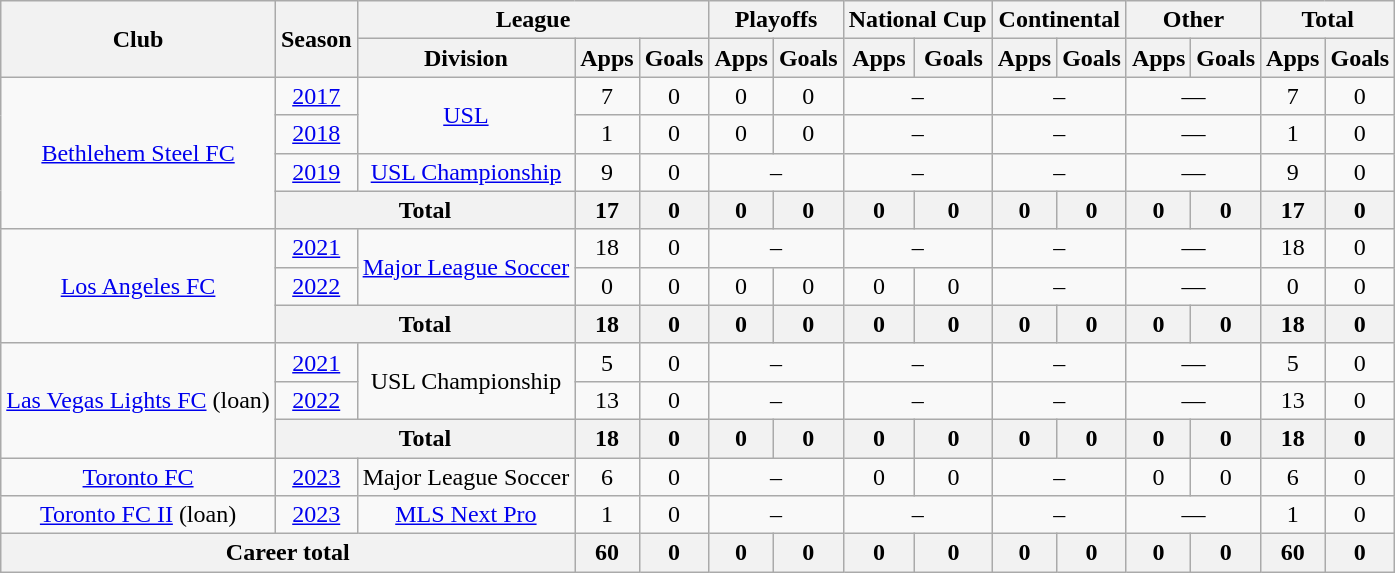<table class="wikitable" style="text-align: center">
<tr>
<th rowspan="2">Club</th>
<th rowspan="2">Season</th>
<th colspan="3">League</th>
<th colspan="2">Playoffs</th>
<th colspan="2">National Cup</th>
<th colspan="2">Continental</th>
<th colspan="2">Other</th>
<th colspan="2">Total</th>
</tr>
<tr>
<th>Division</th>
<th>Apps</th>
<th>Goals</th>
<th>Apps</th>
<th>Goals</th>
<th>Apps</th>
<th>Goals</th>
<th>Apps</th>
<th>Goals</th>
<th>Apps</th>
<th>Goals</th>
<th>Apps</th>
<th>Goals</th>
</tr>
<tr>
<td rowspan="4"><a href='#'>Bethlehem Steel FC</a></td>
<td><a href='#'>2017</a></td>
<td rowspan="2"><a href='#'>USL</a></td>
<td>7</td>
<td>0</td>
<td>0</td>
<td>0</td>
<td colspan="2">–</td>
<td colspan="2">–</td>
<td colspan="2">—</td>
<td>7</td>
<td>0</td>
</tr>
<tr>
<td><a href='#'>2018</a></td>
<td>1</td>
<td>0</td>
<td>0</td>
<td>0</td>
<td colspan="2">–</td>
<td colspan="2">–</td>
<td colspan="2">—</td>
<td>1</td>
<td>0</td>
</tr>
<tr>
<td><a href='#'>2019</a></td>
<td><a href='#'>USL Championship</a></td>
<td>9</td>
<td>0</td>
<td colspan="2">–</td>
<td colspan="2">–</td>
<td colspan="2">–</td>
<td colspan="2">—</td>
<td>9</td>
<td>0</td>
</tr>
<tr>
<th colspan="2">Total</th>
<th>17</th>
<th>0</th>
<th>0</th>
<th>0</th>
<th>0</th>
<th>0</th>
<th>0</th>
<th>0</th>
<th>0</th>
<th>0</th>
<th>17</th>
<th>0</th>
</tr>
<tr>
<td rowspan="3"><a href='#'>Los Angeles FC</a></td>
<td><a href='#'>2021</a></td>
<td rowspan="2"><a href='#'>Major League Soccer</a></td>
<td>18</td>
<td>0</td>
<td colspan="2">–</td>
<td colspan="2">–</td>
<td colspan="2">–</td>
<td colspan="2">—</td>
<td>18</td>
<td>0</td>
</tr>
<tr>
<td><a href='#'>2022</a></td>
<td>0</td>
<td>0</td>
<td>0</td>
<td>0</td>
<td>0</td>
<td>0</td>
<td colspan="2">–</td>
<td colspan="2">—</td>
<td>0</td>
<td>0</td>
</tr>
<tr>
<th colspan="2">Total</th>
<th>18</th>
<th>0</th>
<th>0</th>
<th>0</th>
<th>0</th>
<th>0</th>
<th>0</th>
<th>0</th>
<th>0</th>
<th>0</th>
<th>18</th>
<th>0</th>
</tr>
<tr>
<td rowspan="3"><a href='#'>Las Vegas Lights FC</a> (loan)</td>
<td><a href='#'>2021</a></td>
<td rowspan="2">USL Championship</td>
<td>5</td>
<td>0</td>
<td colspan="2">–</td>
<td colspan="2">–</td>
<td colspan="2">–</td>
<td colspan="2">—</td>
<td>5</td>
<td>0</td>
</tr>
<tr>
<td><a href='#'>2022</a></td>
<td>13</td>
<td>0</td>
<td colspan="2">–</td>
<td colspan="2">–</td>
<td colspan="2">–</td>
<td colspan="2">—</td>
<td>13</td>
<td>0</td>
</tr>
<tr>
<th colspan="2">Total</th>
<th>18</th>
<th>0</th>
<th>0</th>
<th>0</th>
<th>0</th>
<th>0</th>
<th>0</th>
<th>0</th>
<th>0</th>
<th>0</th>
<th>18</th>
<th>0</th>
</tr>
<tr>
<td><a href='#'>Toronto FC</a></td>
<td><a href='#'>2023</a></td>
<td>Major League Soccer</td>
<td>6</td>
<td>0</td>
<td colspan="2">–</td>
<td>0</td>
<td>0</td>
<td colspan="2">–</td>
<td>0</td>
<td>0</td>
<td>6</td>
<td>0</td>
</tr>
<tr>
<td><a href='#'>Toronto FC II</a> (loan)</td>
<td><a href='#'>2023</a></td>
<td><a href='#'>MLS Next Pro</a></td>
<td>1</td>
<td>0</td>
<td colspan="2">–</td>
<td colspan="2">–</td>
<td colspan="2">–</td>
<td colspan="2">—</td>
<td>1</td>
<td>0</td>
</tr>
<tr>
<th colspan="3">Career total</th>
<th>60</th>
<th>0</th>
<th>0</th>
<th>0</th>
<th>0</th>
<th>0</th>
<th>0</th>
<th>0</th>
<th>0</th>
<th>0</th>
<th>60</th>
<th>0</th>
</tr>
</table>
